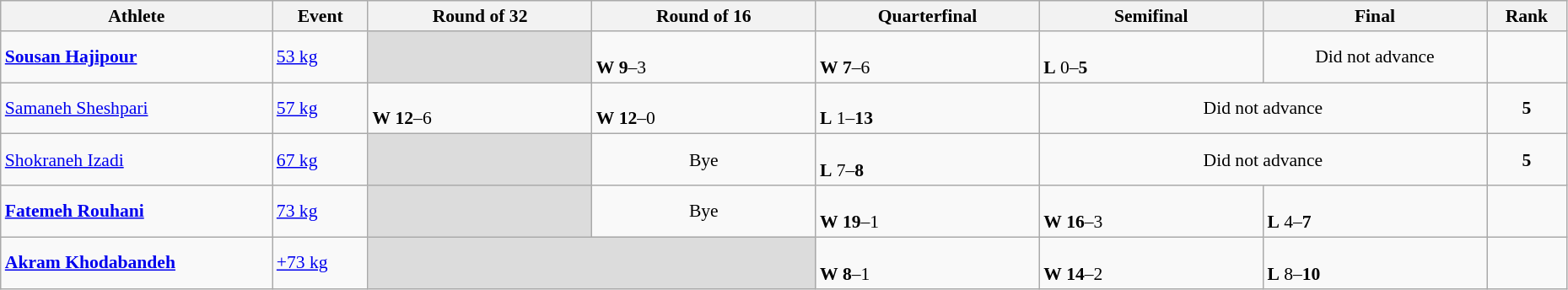<table class="wikitable" width="98%" style="text-align:left; font-size:90%">
<tr>
<th width="17%">Athlete</th>
<th width="6%">Event</th>
<th width="14%">Round of 32</th>
<th width="14%">Round of 16</th>
<th width="14%">Quarterfinal</th>
<th width="14%">Semifinal</th>
<th width="14%">Final</th>
<th width="5%">Rank</th>
</tr>
<tr>
<td><strong><a href='#'>Sousan Hajipour</a></strong></td>
<td><a href='#'>53 kg</a></td>
<td bgcolor=#DCDCDC></td>
<td><br><strong>W</strong> <strong>9</strong>–3</td>
<td><br><strong>W</strong> <strong>7</strong>–6</td>
<td><br><strong>L</strong> 0–<strong>5</strong></td>
<td align=center>Did not advance</td>
<td align=center></td>
</tr>
<tr>
<td><a href='#'>Samaneh Sheshpari</a></td>
<td><a href='#'>57 kg</a></td>
<td><br><strong>W</strong> <strong>12</strong>–6</td>
<td><br><strong>W</strong> <strong>12</strong>–0</td>
<td><br><strong>L</strong> 1–<strong>13</strong></td>
<td align=center colspan=2>Did not advance</td>
<td align=center><strong>5</strong></td>
</tr>
<tr>
<td><a href='#'>Shokraneh Izadi</a></td>
<td><a href='#'>67 kg</a></td>
<td bgcolor=#DCDCDC></td>
<td align=center>Bye</td>
<td><br><strong>L</strong> 7–<strong>8</strong></td>
<td align=center colspan=2>Did not advance</td>
<td align=center><strong>5</strong></td>
</tr>
<tr>
<td><strong><a href='#'>Fatemeh Rouhani</a></strong></td>
<td><a href='#'>73 kg</a></td>
<td bgcolor=#DCDCDC></td>
<td align=center>Bye</td>
<td><br><strong>W</strong> <strong>19</strong>–1</td>
<td><br><strong>W</strong> <strong>16</strong>–3</td>
<td><br><strong>L</strong> 4–<strong>7</strong></td>
<td align=center></td>
</tr>
<tr>
<td><strong><a href='#'>Akram Khodabandeh</a></strong></td>
<td><a href='#'>+73 kg</a></td>
<td colspan=2 bgcolor=#DCDCDC></td>
<td><br><strong>W</strong> <strong>8</strong>–1</td>
<td><br><strong>W</strong> <strong>14</strong>–2</td>
<td><br><strong>L</strong> 8–<strong>10</strong></td>
<td align=center></td>
</tr>
</table>
